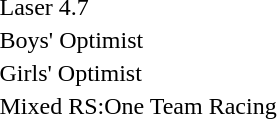<table>
<tr>
<td>Laser 4.7</td>
<td></td>
<td></td>
<td></td>
</tr>
<tr>
<td>Boys' Optimist</td>
<td></td>
<td></td>
<td></td>
</tr>
<tr>
<td>Girls' Optimist</td>
<td></td>
<td></td>
<td></td>
</tr>
<tr>
<td>Mixed RS:One Team Racing</td>
<td></td>
<td></td>
<td></td>
</tr>
</table>
